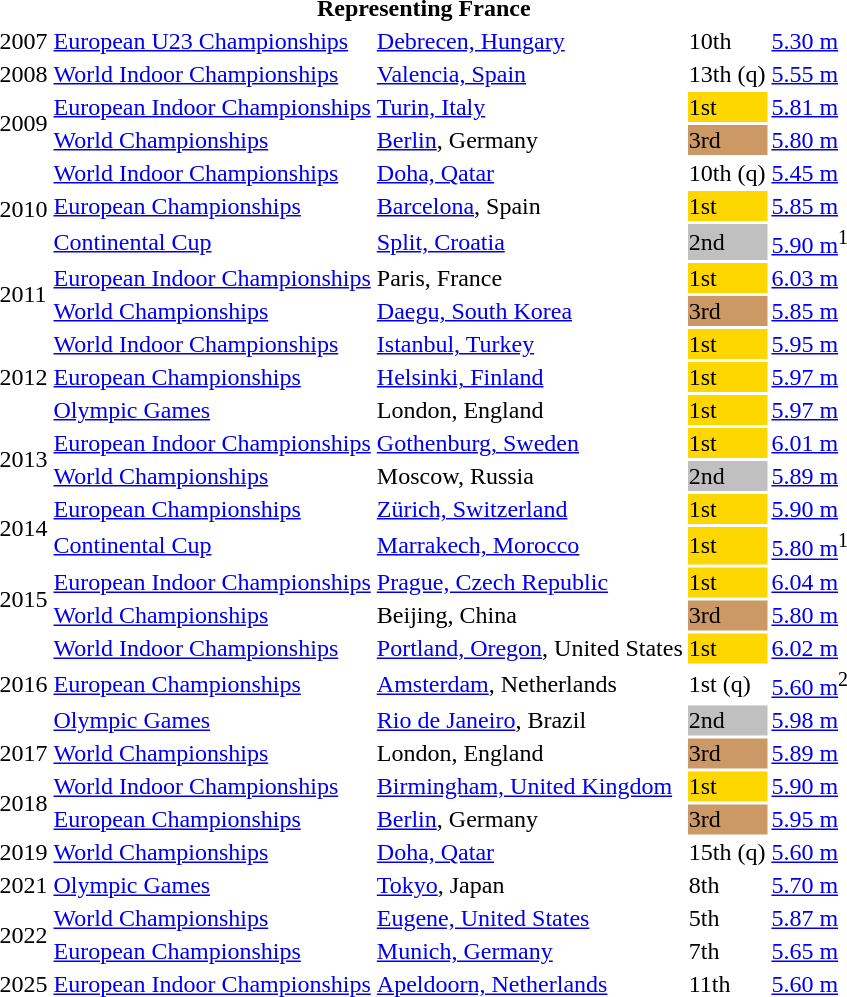<table>
<tr>
<th colspan="6">Representing France</th>
</tr>
<tr>
<td>2007</td>
<td><a href='#'>European U23 Championships</a></td>
<td><a href='#'>Debrecen, Hungary</a></td>
<td>10th</td>
<td><a href='#'>5.30 m</a></td>
</tr>
<tr>
<td>2008</td>
<td><a href='#'>World Indoor Championships</a></td>
<td><a href='#'>Valencia, Spain</a></td>
<td>13th (q)</td>
<td><a href='#'>5.55 m</a></td>
</tr>
<tr>
<td rowspan=2>2009</td>
<td><a href='#'>European Indoor Championships</a></td>
<td><a href='#'>Turin, Italy</a></td>
<td bgcolor=gold>1st</td>
<td><a href='#'>5.81 m</a></td>
</tr>
<tr>
<td><a href='#'>World Championships</a></td>
<td><a href='#'>Berlin</a>, Germany</td>
<td style="background:#c96;">3rd</td>
<td><a href='#'>5.80 m</a></td>
</tr>
<tr>
<td rowspan=3>2010</td>
<td><a href='#'>World Indoor Championships</a></td>
<td><a href='#'>Doha, Qatar</a></td>
<td>10th (q)</td>
<td><a href='#'>5.45 m</a></td>
</tr>
<tr>
<td><a href='#'>European Championships</a></td>
<td><a href='#'>Barcelona</a>, Spain</td>
<td bgcolor=gold>1st</td>
<td><a href='#'>5.85 m</a></td>
</tr>
<tr>
<td><a href='#'>Continental Cup</a></td>
<td><a href='#'>Split, Croatia</a></td>
<td style="background:silver;">2nd</td>
<td><a href='#'>5.90 m</a><sup>1</sup></td>
</tr>
<tr>
<td rowspan=2>2011</td>
<td><a href='#'>European Indoor Championships</a></td>
<td>Paris, France</td>
<td bgcolor=gold>1st</td>
<td><a href='#'>6.03 m</a></td>
</tr>
<tr>
<td><a href='#'>World Championships</a></td>
<td><a href='#'>Daegu, South Korea</a></td>
<td style="background:#c96;">3rd</td>
<td><a href='#'>5.85 m</a></td>
</tr>
<tr>
<td rowspan=3>2012</td>
<td><a href='#'>World Indoor Championships</a></td>
<td><a href='#'>Istanbul, Turkey</a></td>
<td bgcolor=gold>1st</td>
<td><a href='#'>5.95 m</a></td>
</tr>
<tr>
<td><a href='#'>European Championships</a></td>
<td><a href='#'>Helsinki, Finland</a></td>
<td bgcolor=gold>1st</td>
<td><a href='#'>5.97 m</a></td>
</tr>
<tr>
<td><a href='#'>Olympic Games</a></td>
<td>London, England</td>
<td bgcolor=gold>1st</td>
<td><a href='#'>5.97 m</a></td>
</tr>
<tr>
<td rowspan=2>2013</td>
<td><a href='#'>European Indoor Championships</a></td>
<td><a href='#'>Gothenburg, Sweden</a></td>
<td bgcolor=gold>1st</td>
<td><a href='#'>6.01 m</a></td>
</tr>
<tr>
<td><a href='#'>World Championships</a></td>
<td>Moscow, Russia</td>
<td style="background:silver;">2nd</td>
<td><a href='#'>5.89 m</a></td>
</tr>
<tr>
<td rowspan=2>2014</td>
<td><a href='#'>European Championships</a></td>
<td><a href='#'>Zürich, Switzerland</a></td>
<td bgcolor=gold>1st</td>
<td><a href='#'>5.90 m</a></td>
</tr>
<tr>
<td><a href='#'>Continental Cup</a></td>
<td><a href='#'>Marrakech, Morocco</a></td>
<td bgcolor=gold>1st</td>
<td><a href='#'>5.80 m</a><sup>1</sup></td>
</tr>
<tr>
<td rowspan=2>2015</td>
<td><a href='#'>European Indoor Championships</a></td>
<td><a href='#'>Prague, Czech Republic</a></td>
<td bgcolor=gold>1st</td>
<td><a href='#'>6.04 m</a></td>
</tr>
<tr>
<td><a href='#'>World Championships</a></td>
<td>Beijing, China</td>
<td style="background:#c96;">3rd</td>
<td><a href='#'>5.80 m</a></td>
</tr>
<tr>
<td rowspan=3>2016</td>
<td><a href='#'>World Indoor Championships</a></td>
<td><a href='#'>Portland, Oregon</a>, United States</td>
<td bgcolor=gold>1st</td>
<td><a href='#'>6.02 m</a></td>
</tr>
<tr>
<td><a href='#'>European Championships</a></td>
<td><a href='#'>Amsterdam</a>, Netherlands</td>
<td>1st (q)</td>
<td><a href='#'>5.60 m</a><sup>2</sup></td>
</tr>
<tr>
<td><a href='#'>Olympic Games</a></td>
<td><a href='#'>Rio de Janeiro</a>, Brazil</td>
<td style="background:silver;">2nd</td>
<td><a href='#'>5.98 m</a></td>
</tr>
<tr>
<td>2017</td>
<td><a href='#'>World Championships</a></td>
<td>London, England</td>
<td style="background:#c96;">3rd</td>
<td><a href='#'>5.89 m</a></td>
</tr>
<tr>
<td rowspan=2>2018</td>
<td><a href='#'>World Indoor Championships</a></td>
<td><a href='#'>Birmingham, United Kingdom</a></td>
<td bgcolor="gold">1st</td>
<td><a href='#'>5.90 m</a></td>
</tr>
<tr>
<td><a href='#'>European Championships</a></td>
<td><a href='#'>Berlin</a>, Germany</td>
<td bgcolor=cc9966>3rd</td>
<td><a href='#'>5.95 m</a></td>
</tr>
<tr>
<td>2019</td>
<td><a href='#'>World Championships</a></td>
<td><a href='#'>Doha, Qatar</a></td>
<td>15th (q)</td>
<td><a href='#'>5.60 m</a></td>
</tr>
<tr>
<td>2021</td>
<td><a href='#'>Olympic Games</a></td>
<td><a href='#'>Tokyo</a>, Japan</td>
<td>8th</td>
<td><a href='#'>5.70 m</a></td>
</tr>
<tr>
<td rowspan=2>2022</td>
<td><a href='#'>World Championships</a></td>
<td><a href='#'>Eugene, United States</a></td>
<td>5th</td>
<td><a href='#'>5.87 m</a></td>
</tr>
<tr>
<td><a href='#'>European Championships</a></td>
<td><a href='#'>Munich, Germany</a></td>
<td>7th</td>
<td><a href='#'>5.65 m</a></td>
</tr>
<tr>
<td>2025</td>
<td><a href='#'>European Indoor Championships</a></td>
<td><a href='#'>Apeldoorn, Netherlands</a></td>
<td>11th</td>
<td><a href='#'>5.60 m</a></td>
</tr>
</table>
